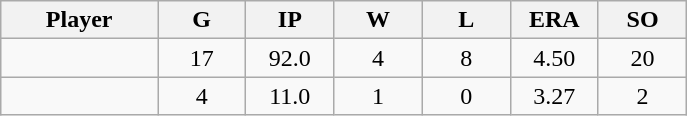<table class="wikitable sortable">
<tr>
<th bgcolor="#DDDDFF" width="16%">Player</th>
<th bgcolor="#DDDDFF" width="9%">G</th>
<th bgcolor="#DDDDFF" width="9%">IP</th>
<th bgcolor="#DDDDFF" width="9%">W</th>
<th bgcolor="#DDDDFF" width="9%">L</th>
<th bgcolor="#DDDDFF" width="9%">ERA</th>
<th bgcolor="#DDDDFF" width="9%">SO</th>
</tr>
<tr align="center">
<td></td>
<td>17</td>
<td>92.0</td>
<td>4</td>
<td>8</td>
<td>4.50</td>
<td>20</td>
</tr>
<tr align="center">
<td></td>
<td>4</td>
<td>11.0</td>
<td>1</td>
<td>0</td>
<td>3.27</td>
<td>2</td>
</tr>
</table>
